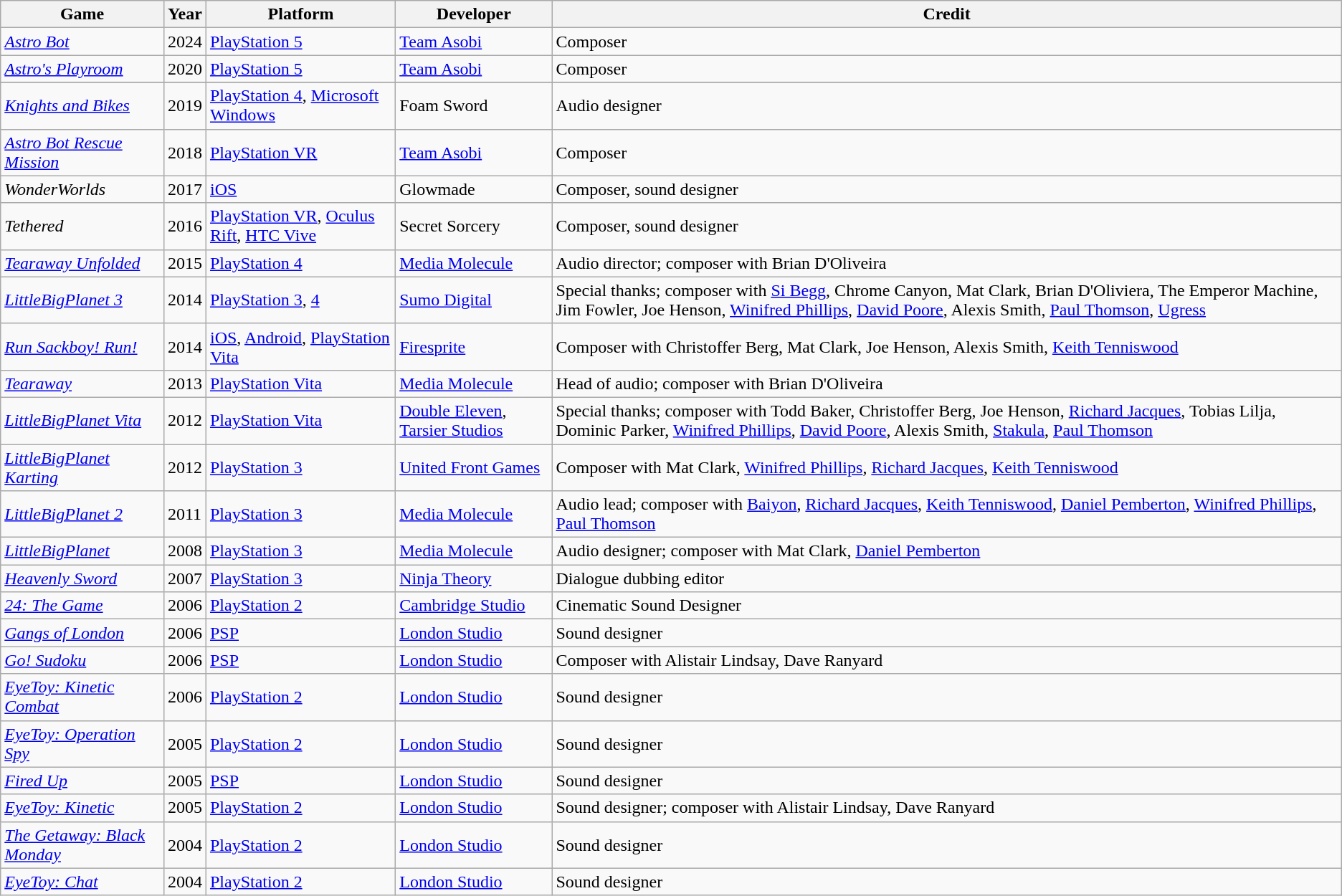<table class="wikitable">
<tr>
<th>Game</th>
<th>Year</th>
<th>Platform</th>
<th>Developer</th>
<th>Credit</th>
</tr>
<tr>
<td><em><a href='#'>Astro Bot</a></em></td>
<td>2024</td>
<td><a href='#'>PlayStation 5</a></td>
<td><a href='#'>Team Asobi</a></td>
<td>Composer</td>
</tr>
<tr>
<td><em><a href='#'>Astro's Playroom</a></em></td>
<td>2020</td>
<td><a href='#'>PlayStation 5</a></td>
<td><a href='#'>Team Asobi</a></td>
<td>Composer</td>
</tr>
<tr>
</tr>
<tr>
<td><em><a href='#'>Knights and Bikes</a></em></td>
<td>2019</td>
<td><a href='#'>PlayStation 4</a>, <a href='#'>Microsoft Windows</a></td>
<td>Foam Sword</td>
<td>Audio designer</td>
</tr>
<tr>
<td><em><a href='#'>Astro Bot Rescue Mission</a></em></td>
<td>2018</td>
<td><a href='#'>PlayStation VR</a></td>
<td><a href='#'>Team Asobi</a></td>
<td>Composer</td>
</tr>
<tr>
<td><em>WonderWorlds</em></td>
<td>2017</td>
<td><a href='#'>iOS</a></td>
<td>Glowmade</td>
<td>Composer, sound designer</td>
</tr>
<tr>
<td><em>Tethered</em></td>
<td>2016</td>
<td><a href='#'>PlayStation VR</a>, <a href='#'>Oculus Rift</a>, <a href='#'>HTC Vive</a></td>
<td>Secret Sorcery</td>
<td>Composer, sound designer</td>
</tr>
<tr>
<td><em><a href='#'>Tearaway Unfolded</a></em></td>
<td>2015</td>
<td><a href='#'>PlayStation 4</a></td>
<td><a href='#'>Media Molecule</a></td>
<td>Audio director; composer with Brian D'Oliveira</td>
</tr>
<tr>
<td><em><a href='#'>LittleBigPlanet 3</a></em></td>
<td>2014</td>
<td><a href='#'>PlayStation 3</a>, <a href='#'>4</a></td>
<td><a href='#'>Sumo Digital</a></td>
<td>Special thanks; composer with <a href='#'>Si Begg</a>, Chrome Canyon, Mat Clark, Brian D'Oliviera, The Emperor Machine, Jim Fowler, Joe Henson, <a href='#'>Winifred Phillips</a>, <a href='#'>David Poore</a>, Alexis Smith, <a href='#'>Paul Thomson</a>, <a href='#'>Ugress</a></td>
</tr>
<tr>
<td><em><a href='#'>Run Sackboy! Run!</a></em></td>
<td>2014</td>
<td><a href='#'>iOS</a>, <a href='#'>Android</a>, <a href='#'>PlayStation Vita</a></td>
<td><a href='#'>Firesprite</a></td>
<td>Composer with Christoffer Berg, Mat Clark, Joe Henson, Alexis Smith, <a href='#'>Keith Tenniswood</a></td>
</tr>
<tr>
<td><em><a href='#'>Tearaway</a></em></td>
<td>2013</td>
<td><a href='#'>PlayStation Vita</a></td>
<td><a href='#'>Media Molecule</a></td>
<td>Head of audio; composer with Brian D'Oliveira</td>
</tr>
<tr>
<td><em><a href='#'>LittleBigPlanet Vita</a></em></td>
<td>2012</td>
<td><a href='#'>PlayStation Vita</a></td>
<td><a href='#'>Double Eleven</a>, <a href='#'>Tarsier Studios</a></td>
<td>Special thanks; composer with Todd Baker, Christoffer Berg, Joe Henson, <a href='#'>Richard Jacques</a>, Tobias Lilja, Dominic Parker, <a href='#'>Winifred Phillips</a>, <a href='#'>David Poore</a>, Alexis Smith, <a href='#'>Stakula</a>, <a href='#'>Paul Thomson</a></td>
</tr>
<tr>
<td><em><a href='#'>LittleBigPlanet Karting</a></em></td>
<td>2012</td>
<td><a href='#'>PlayStation 3</a></td>
<td><a href='#'>United Front Games</a></td>
<td>Composer with Mat Clark, <a href='#'>Winifred Phillips</a>, <a href='#'>Richard Jacques</a>, <a href='#'>Keith Tenniswood</a></td>
</tr>
<tr>
<td><em><a href='#'>LittleBigPlanet 2</a></em></td>
<td>2011</td>
<td><a href='#'>PlayStation 3</a></td>
<td><a href='#'>Media Molecule</a></td>
<td>Audio lead; composer with <a href='#'>Baiyon</a>, <a href='#'>Richard Jacques</a>, <a href='#'>Keith Tenniswood</a>, <a href='#'>Daniel Pemberton</a>, <a href='#'>Winifred Phillips</a>, <a href='#'>Paul Thomson</a></td>
</tr>
<tr>
<td><em><a href='#'>LittleBigPlanet</a></em></td>
<td>2008</td>
<td><a href='#'>PlayStation 3</a></td>
<td><a href='#'>Media Molecule</a></td>
<td>Audio designer; composer with Mat Clark, <a href='#'>Daniel Pemberton</a></td>
</tr>
<tr>
<td><em><a href='#'>Heavenly Sword</a></em></td>
<td>2007</td>
<td><a href='#'>PlayStation 3</a></td>
<td><a href='#'>Ninja Theory</a></td>
<td>Dialogue dubbing editor</td>
</tr>
<tr>
<td><em><a href='#'>24: The Game</a></em></td>
<td>2006</td>
<td><a href='#'>PlayStation 2</a></td>
<td><a href='#'>Cambridge Studio</a></td>
<td>Cinematic Sound Designer</td>
</tr>
<tr>
<td><em><a href='#'>Gangs of London</a></em></td>
<td>2006</td>
<td><a href='#'>PSP</a></td>
<td><a href='#'>London Studio</a></td>
<td>Sound designer</td>
</tr>
<tr>
<td><em><a href='#'>Go! Sudoku</a></em></td>
<td>2006</td>
<td><a href='#'>PSP</a></td>
<td><a href='#'>London Studio</a></td>
<td>Composer with Alistair Lindsay, Dave Ranyard</td>
</tr>
<tr>
<td><em><a href='#'>EyeToy: Kinetic Combat</a></em></td>
<td>2006</td>
<td><a href='#'>PlayStation 2</a></td>
<td><a href='#'>London Studio</a></td>
<td>Sound designer</td>
</tr>
<tr>
<td><em><a href='#'>EyeToy: Operation Spy</a></em></td>
<td>2005</td>
<td><a href='#'>PlayStation 2</a></td>
<td><a href='#'>London Studio</a></td>
<td>Sound designer</td>
</tr>
<tr>
<td><em><a href='#'>Fired Up</a></em></td>
<td>2005</td>
<td><a href='#'>PSP</a></td>
<td><a href='#'>London Studio</a></td>
<td>Sound designer</td>
</tr>
<tr>
<td><em><a href='#'>EyeToy: Kinetic</a></em></td>
<td>2005</td>
<td><a href='#'>PlayStation 2</a></td>
<td><a href='#'>London Studio</a></td>
<td>Sound designer; composer with Alistair Lindsay, Dave Ranyard</td>
</tr>
<tr>
<td><em><a href='#'>The Getaway: Black Monday</a></em></td>
<td>2004</td>
<td><a href='#'>PlayStation 2</a></td>
<td><a href='#'>London Studio</a></td>
<td>Sound designer</td>
</tr>
<tr>
<td><em><a href='#'>EyeToy: Chat</a></em></td>
<td>2004</td>
<td><a href='#'>PlayStation 2</a></td>
<td><a href='#'>London Studio</a></td>
<td>Sound designer</td>
</tr>
</table>
